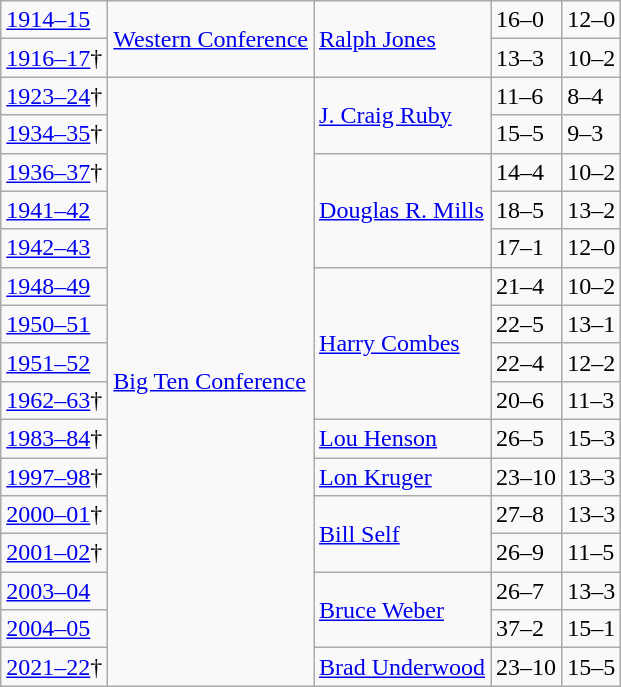<table class="wikitable">
<tr>
<td><a href='#'>1914–15</a></td>
<td rowspan=2><a href='#'>Western Conference</a></td>
<td rowspan=2><a href='#'>Ralph Jones</a></td>
<td>16–0</td>
<td>12–0</td>
</tr>
<tr>
<td><a href='#'>1916–17</a>†</td>
<td>13–3</td>
<td>10–2</td>
</tr>
<tr>
<td><a href='#'>1923–24</a>†</td>
<td rowspan=20><a href='#'>Big Ten Conference</a></td>
<td rowspan=2><a href='#'>J. Craig Ruby</a></td>
<td>11–6</td>
<td>8–4</td>
</tr>
<tr>
<td><a href='#'>1934–35</a>†</td>
<td>15–5</td>
<td>9–3</td>
</tr>
<tr>
<td><a href='#'>1936–37</a>†</td>
<td rowspan=3><a href='#'>Douglas R. Mills</a></td>
<td>14–4</td>
<td>10–2</td>
</tr>
<tr>
<td><a href='#'>1941–42</a></td>
<td>18–5</td>
<td>13–2</td>
</tr>
<tr>
<td><a href='#'>1942–43</a></td>
<td>17–1</td>
<td>12–0</td>
</tr>
<tr>
<td><a href='#'>1948–49</a></td>
<td rowspan=4><a href='#'>Harry Combes</a></td>
<td>21–4</td>
<td>10–2</td>
</tr>
<tr>
<td><a href='#'>1950–51</a></td>
<td>22–5</td>
<td>13–1</td>
</tr>
<tr>
<td><a href='#'>1951–52</a></td>
<td>22–4</td>
<td>12–2</td>
</tr>
<tr>
<td><a href='#'>1962–63</a>†</td>
<td>20–6</td>
<td>11–3</td>
</tr>
<tr>
<td><a href='#'>1983–84</a>†</td>
<td><a href='#'>Lou Henson</a></td>
<td>26–5</td>
<td>15–3</td>
</tr>
<tr>
<td><a href='#'>1997–98</a>†</td>
<td><a href='#'>Lon Kruger</a></td>
<td>23–10</td>
<td>13–3</td>
</tr>
<tr>
<td><a href='#'>2000–01</a>†</td>
<td rowspan=2><a href='#'>Bill Self</a></td>
<td>27–8</td>
<td>13–3</td>
</tr>
<tr>
<td><a href='#'>2001–02</a>†</td>
<td>26–9</td>
<td>11–5</td>
</tr>
<tr>
<td><a href='#'>2003–04</a></td>
<td rowspan=2><a href='#'>Bruce Weber</a></td>
<td>26–7</td>
<td>13–3</td>
</tr>
<tr>
<td><a href='#'>2004–05</a></td>
<td>37–2</td>
<td>15–1</td>
</tr>
<tr>
<td><a href='#'>2021–22</a>†</td>
<td><a href='#'>Brad Underwood</a></td>
<td>23–10</td>
<td>15–5</td>
</tr>
</table>
